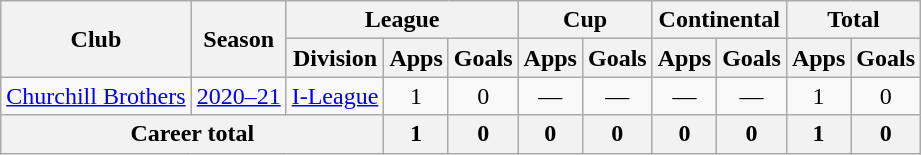<table class=wikitable style=text-align:center>
<tr>
<th rowspan=2>Club</th>
<th rowspan=2>Season</th>
<th colspan=3>League</th>
<th colspan=2>Cup</th>
<th colspan=2>Continental</th>
<th colspan=2>Total</th>
</tr>
<tr>
<th>Division</th>
<th>Apps</th>
<th>Goals</th>
<th>Apps</th>
<th>Goals</th>
<th>Apps</th>
<th>Goals</th>
<th>Apps</th>
<th>Goals</th>
</tr>
<tr>
<td rowspan=1><a href='#'>Churchill Brothers</a></td>
<td><a href='#'>2020–21</a></td>
<td><a href='#'>I-League</a></td>
<td>1</td>
<td>0</td>
<td>—</td>
<td>—</td>
<td>—</td>
<td>—</td>
<td>1</td>
<td>0</td>
</tr>
<tr>
<th colspan=3>Career total</th>
<th>1</th>
<th>0</th>
<th>0</th>
<th>0</th>
<th>0</th>
<th>0</th>
<th>1</th>
<th>0</th>
</tr>
</table>
